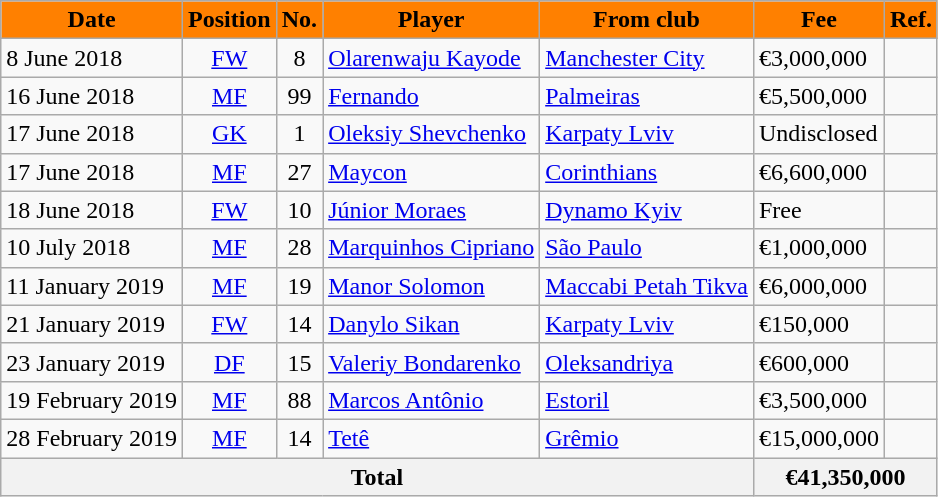<table class="wikitable sortable">
<tr>
<th style="background:#FF8000; color:black;">Date</th>
<th style="background:#FF8000; color:black;">Position</th>
<th style="background:#FF8000; color:black;">No.</th>
<th style="background:#FF8000; color:black;">Player</th>
<th style="background:#FF8000; color:black;">From club</th>
<th style="background:#FF8000; color:black;">Fee</th>
<th style="background:#FF8000; color:black;">Ref.</th>
</tr>
<tr>
<td>8 June 2018</td>
<td style="text-align:center;"><a href='#'>FW</a></td>
<td style="text-align:center;">8</td>
<td style="text-align:left;"> <a href='#'>Olarenwaju Kayode</a></td>
<td style="text-align:left;"> <a href='#'>Manchester City</a></td>
<td>€3,000,000</td>
<td></td>
</tr>
<tr>
<td>16 June 2018</td>
<td style="text-align:center;"><a href='#'>MF</a></td>
<td style="text-align:center;">99</td>
<td style="text-align:left;"> <a href='#'>Fernando</a></td>
<td style="text-align:left;"> <a href='#'>Palmeiras</a></td>
<td>€5,500,000</td>
<td></td>
</tr>
<tr>
<td>17 June 2018</td>
<td style="text-align:center;"><a href='#'>GK</a></td>
<td style="text-align:center;">1</td>
<td style="text-align:left;"> <a href='#'>Oleksiy Shevchenko</a></td>
<td style="text-align:left;"> <a href='#'>Karpaty Lviv</a></td>
<td>Undisclosed</td>
<td></td>
</tr>
<tr>
<td>17 June 2018</td>
<td style="text-align:center;"><a href='#'>MF</a></td>
<td style="text-align:center;">27</td>
<td style="text-align:left;"> <a href='#'>Maycon</a></td>
<td style="text-align:left;"> <a href='#'>Corinthians</a></td>
<td>€6,600,000</td>
<td></td>
</tr>
<tr>
<td>18 June 2018</td>
<td style="text-align:center;"><a href='#'>FW</a></td>
<td style="text-align:center;">10</td>
<td style="text-align:left;"> <a href='#'>Júnior Moraes</a></td>
<td style="text-align:left;"> <a href='#'>Dynamo Kyiv</a></td>
<td>Free</td>
<td></td>
</tr>
<tr>
<td>10 July 2018</td>
<td style="text-align:center;"><a href='#'>MF</a></td>
<td style="text-align:center;">28</td>
<td style="text-align:left;"> <a href='#'>Marquinhos Cipriano</a></td>
<td style="text-align:left;"> <a href='#'>São Paulo</a></td>
<td>€1,000,000</td>
<td></td>
</tr>
<tr>
<td>11 January 2019</td>
<td style="text-align:center;"><a href='#'>MF</a></td>
<td style="text-align:center;">19</td>
<td style="text-align:left;"> <a href='#'>Manor Solomon</a></td>
<td style="text-align:left;"> <a href='#'>Maccabi Petah Tikva</a></td>
<td>€6,000,000</td>
<td></td>
</tr>
<tr>
<td>21 January 2019</td>
<td style="text-align:center;"><a href='#'>FW</a></td>
<td style="text-align:center;">14</td>
<td style="text-align:left;"> <a href='#'>Danylo Sikan</a></td>
<td style="text-align:left;"> <a href='#'>Karpaty Lviv</a></td>
<td>€150,000</td>
<td></td>
</tr>
<tr>
<td>23 January 2019</td>
<td style="text-align:center;"><a href='#'>DF</a></td>
<td style="text-align:center;">15</td>
<td style="text-align:left;"> <a href='#'>Valeriy Bondarenko</a></td>
<td style="text-align:left;"> <a href='#'>Oleksandriya</a></td>
<td>€600,000</td>
<td></td>
</tr>
<tr>
<td>19 February 2019</td>
<td style="text-align:center;"><a href='#'>MF</a></td>
<td style="text-align:center;">88</td>
<td style="text-align:left;"> <a href='#'>Marcos Antônio</a></td>
<td style="text-align:left;"> <a href='#'>Estoril</a></td>
<td>€3,500,000</td>
<td></td>
</tr>
<tr>
<td>28 February 2019</td>
<td style="text-align:center;"><a href='#'>MF</a></td>
<td style="text-align:center;">14</td>
<td style="text-align:left;"> <a href='#'>Tetê</a></td>
<td style="text-align:left;"> <a href='#'>Grêmio</a></td>
<td>€15,000,000</td>
<td></td>
</tr>
<tr>
<th colspan="5">Total</th>
<th colspan="2">€41,350,000</th>
</tr>
</table>
